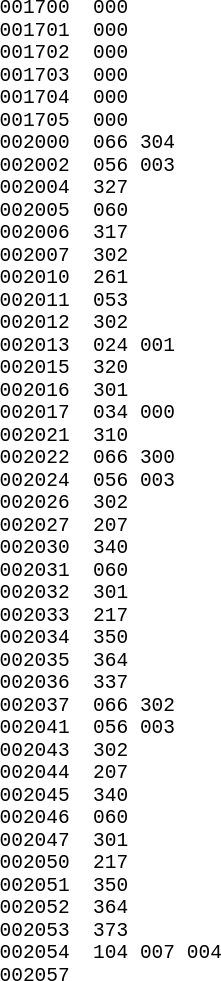<table>
<tr>
<td><br><pre><br>001700  000        
001701  000        
001702  000        
001703  000        
001704  000        
001705  000<br>002000  066 304    
002002  056 003    
002004  327        
002005  060        
002006  317        
002007  302        
002010  261        
002011  053        
002012  302        
002013  024 001    
002015  320        
002016  301        
002017  034 000    
002021  310        
002022  066 300    
002024  056 003    
002026  302        
002027  207        
002030  340        
002031  060        
002032  301        
002033  217        
002034  350        
002035  364        
002036  337        
002037  066 302    
002041  056 003    
002043  302        
002044  207        
002045  340        
002046  060        
002047  301        
002050  217        
002051  350
002052  364
002053  373        
002054  104 007 004
002057             
</pre></td>
<td><br></td>
</tr>
</table>
